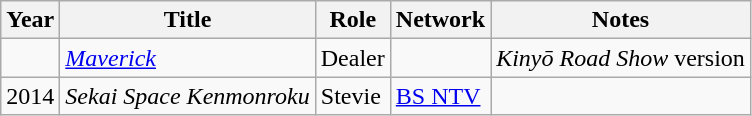<table class="wikitable">
<tr>
<th>Year</th>
<th>Title</th>
<th>Role</th>
<th>Network</th>
<th>Notes</th>
</tr>
<tr>
<td></td>
<td><em><a href='#'>Maverick</a></em></td>
<td>Dealer</td>
<td></td>
<td><em>Kinyō Road Show</em> version</td>
</tr>
<tr>
<td>2014</td>
<td><em>Sekai Space Kenmonroku</em></td>
<td>Stevie</td>
<td><a href='#'>BS NTV</a></td>
<td></td>
</tr>
</table>
